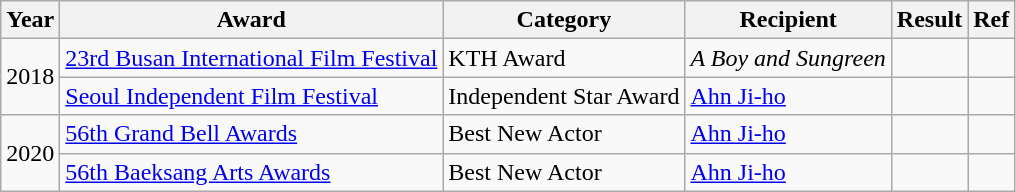<table class="wikitable">
<tr>
<th>Year</th>
<th>Award</th>
<th>Category</th>
<th>Recipient</th>
<th>Result</th>
<th>Ref</th>
</tr>
<tr>
<td rowspan=2>2018</td>
<td><a href='#'>23rd Busan International Film Festival</a></td>
<td>KTH Award</td>
<td><em>A Boy and Sungreen</em></td>
<td></td>
<td></td>
</tr>
<tr>
<td><a href='#'>Seoul Independent Film Festival</a></td>
<td>Independent Star Award</td>
<td><a href='#'>Ahn Ji-ho</a></td>
<td></td>
<td></td>
</tr>
<tr>
<td rowspan=2>2020</td>
<td><a href='#'>56th Grand Bell Awards</a></td>
<td>Best New Actor</td>
<td><a href='#'>Ahn Ji-ho</a></td>
<td></td>
<td></td>
</tr>
<tr>
<td><a href='#'>56th Baeksang Arts Awards</a></td>
<td>Best New Actor</td>
<td><a href='#'>Ahn Ji-ho</a></td>
<td></td>
<td></td>
</tr>
</table>
